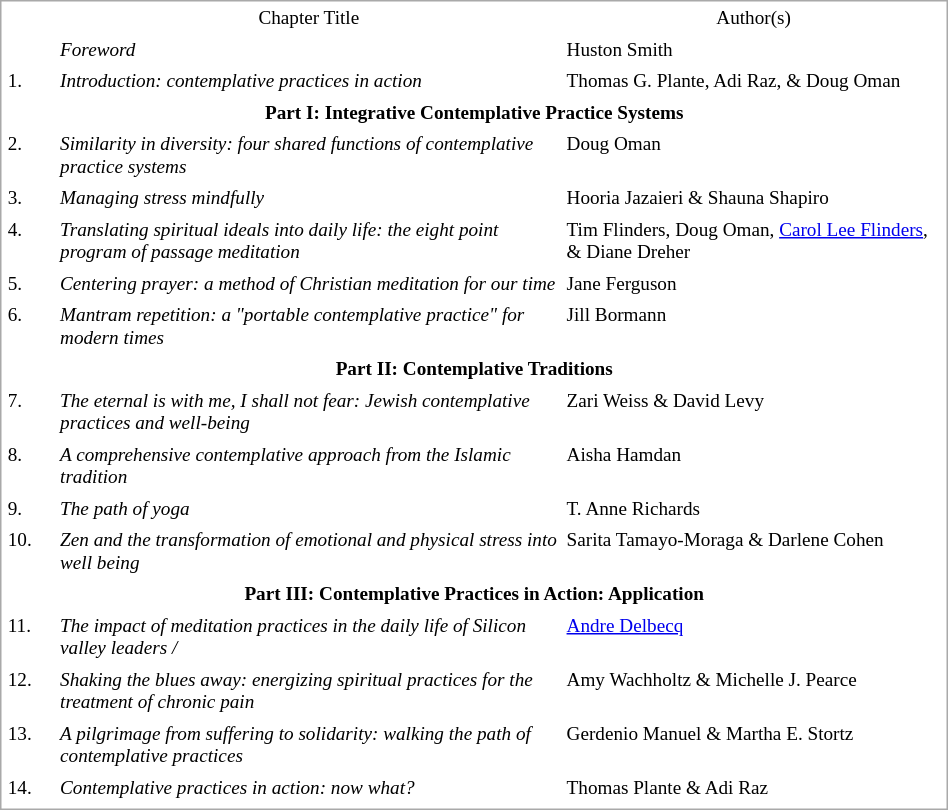<table width=50%; style="float: right; border: 1px solid darkgray; margin: .46em; font-size: 80%;" border="0" cellpadding="2" cellspacing="2">
<tr valign="top">
<td width="10"></td>
<td width="200" align="center">Chapter Title</td>
<td width="150" align="center">Author(s)</td>
</tr>
<tr valign="top">
<td></td>
<td><em>Foreword</em></td>
<td>Huston Smith</td>
</tr>
<tr valign="top">
<td>1.</td>
<td><em>Introduction: contemplative practices in action</em></td>
<td>Thomas G. Plante, Adi Raz, & Doug Oman</td>
</tr>
<tr valign="top">
<td colspan="3" align="center"><strong>Part I: Integrative Contemplative Practice Systems</strong></td>
</tr>
<tr valign="top">
<td>2.</td>
<td><em>Similarity in diversity: four shared functions of contemplative practice systems</em></td>
<td>Doug Oman</td>
</tr>
<tr valign="top">
<td>3.</td>
<td><em>Managing stress mindfully</em></td>
<td>Hooria Jazaieri & Shauna Shapiro</td>
</tr>
<tr valign="top">
<td>4.</td>
<td><em>Translating spiritual ideals into daily life: the eight point program of passage meditation</em></td>
<td>Tim Flinders, Doug Oman, <a href='#'>Carol Lee Flinders</a>, & Diane Dreher</td>
</tr>
<tr valign="top">
<td>5.</td>
<td><em>Centering prayer: a method of Christian meditation for our time</em></td>
<td>Jane Ferguson</td>
</tr>
<tr valign="top">
<td>6.</td>
<td><em>Mantram repetition: a "portable contemplative practice" for modern times</em></td>
<td>Jill Bormann</td>
</tr>
<tr valign="top">
<td colspan="3" align="center"><strong>Part II: Contemplative Traditions</strong></td>
</tr>
<tr valign="top">
<td>7.</td>
<td><em>The eternal is with me, I shall not fear: Jewish contemplative practices and well-being</em></td>
<td>Zari Weiss & David Levy</td>
</tr>
<tr valign="top">
<td>8.</td>
<td><em>A comprehensive contemplative approach from the Islamic tradition</em></td>
<td>Aisha Hamdan</td>
</tr>
<tr valign="top">
<td>9.</td>
<td><em>The path of yoga</em></td>
<td>T. Anne Richards</td>
</tr>
<tr valign="top">
<td>10.</td>
<td><em>Zen and the transformation of emotional and physical stress into well being</em></td>
<td>Sarita Tamayo-Moraga & Darlene Cohen</td>
</tr>
<tr valign="top">
<td colspan="3" align="center"><strong>Part III: Contemplative Practices in Action: Application</strong></td>
</tr>
<tr valign="top">
<td>11.</td>
<td><em>The impact of meditation practices in the daily life of Silicon valley leaders / </em></td>
<td><a href='#'>Andre Delbecq</a></td>
</tr>
<tr valign="top">
<td>12.</td>
<td><em>Shaking the blues away: energizing spiritual practices for the treatment of chronic pain</em></td>
<td>Amy Wachholtz & Michelle J. Pearce</td>
</tr>
<tr valign="top">
<td>13.</td>
<td><em>A pilgrimage from suffering to solidarity: walking the path of contemplative practices</em></td>
<td>Gerdenio Manuel & Martha E. Stortz</td>
</tr>
<tr valign="top">
<td>14.</td>
<td><em>Contemplative practices in action: now what?</em></td>
<td>Thomas Plante & Adi Raz</td>
</tr>
<tr valign="top">
</tr>
</table>
